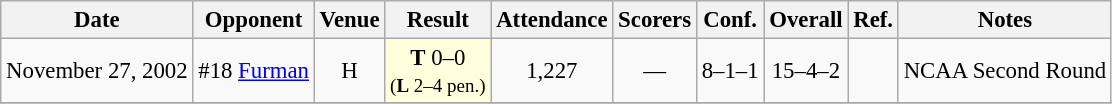<table class="wikitable" style="font-size:95%; text-align:center">
<tr>
<th>Date</th>
<th>Opponent</th>
<th>Venue</th>
<th>Result</th>
<th>Attendance</th>
<th>Scorers</th>
<th>Conf.</th>
<th>Overall</th>
<th>Ref.</th>
<th>Notes</th>
</tr>
<tr>
<td>November 27, 2002</td>
<td>#18 <a href='#'>Furman</a></td>
<td>H</td>
<td style="background:#ffd;"><strong>T</strong> 0–0<br><small>(<strong>L</strong> 2–4 pen.)</small></td>
<td>1,227</td>
<td>—</td>
<td>8–1–1</td>
<td>15–4–2</td>
<td></td>
<td>NCAA Second Round</td>
</tr>
<tr>
</tr>
</table>
